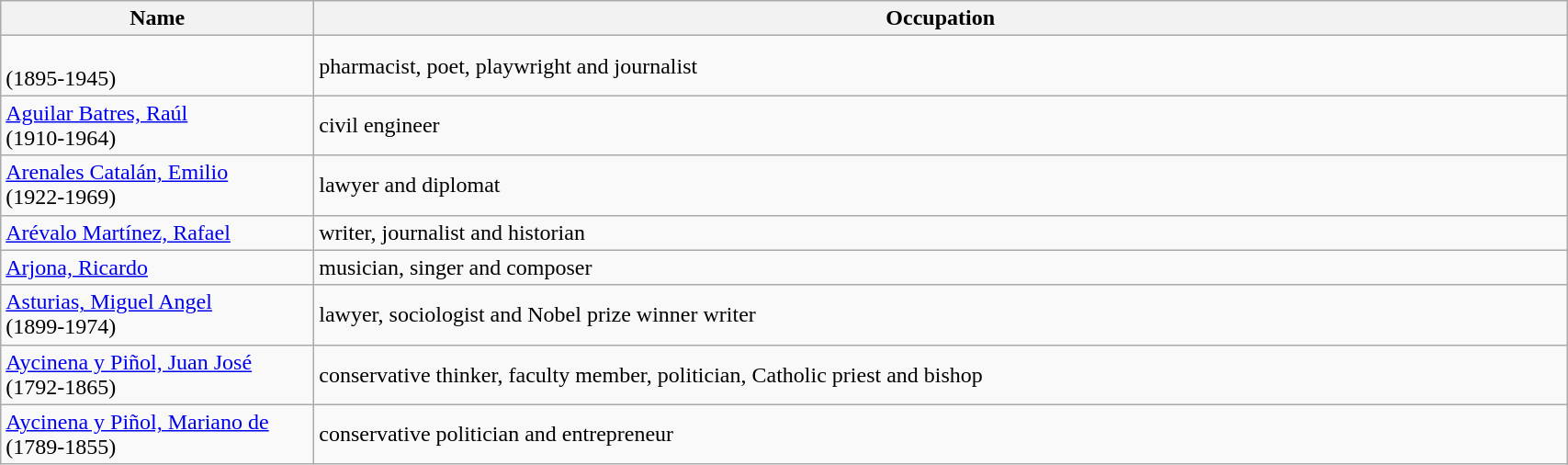<table class="mw-collapsible mw-collapsed wikitable sortable" width=90%>
<tr>
<th style= color:black; font-size:100%" align=center width=20%><strong>Name</strong></th>
<th style= color:black; font-size:100%" align=center><strong>Occupation</strong></th>
</tr>
<tr>
<td><br>(1895-1945)</td>
<td>pharmacist, poet, playwright and journalist</td>
</tr>
<tr>
<td><a href='#'>Aguilar Batres, Raúl</a><br>(1910-1964)</td>
<td>civil engineer</td>
</tr>
<tr>
<td><a href='#'>Arenales Catalán, Emilio</a><br>(1922-1969)</td>
<td>lawyer and diplomat</td>
</tr>
<tr>
<td><a href='#'>Arévalo Martínez, Rafael</a></td>
<td>writer, journalist and historian</td>
</tr>
<tr>
<td><a href='#'>Arjona, Ricardo</a></td>
<td>musician, singer and composer</td>
</tr>
<tr>
<td><a href='#'>Asturias, Miguel Angel</a><br>(1899-1974)</td>
<td>lawyer, sociologist and Nobel prize winner writer</td>
</tr>
<tr>
<td><a href='#'>Aycinena y Piñol, Juan José</a><br>(1792-1865)</td>
<td>conservative thinker, faculty member, politician, Catholic priest and bishop</td>
</tr>
<tr>
<td><a href='#'>Aycinena y Piñol, Mariano de</a><br>(1789-1855)</td>
<td>conservative politician and entrepreneur</td>
</tr>
</table>
